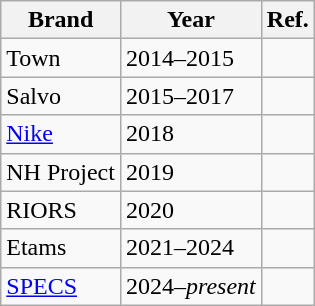<table class="wikitable">
<tr>
<th>Brand</th>
<th>Year</th>
<th>Ref.</th>
</tr>
<tr>
<td> Town</td>
<td>2014–2015</td>
<td></td>
</tr>
<tr>
<td> Salvo</td>
<td>2015–2017</td>
<td></td>
</tr>
<tr>
<td> <a href='#'>Nike</a></td>
<td>2018</td>
<td></td>
</tr>
<tr>
<td> NH Project</td>
<td>2019</td>
<td></td>
</tr>
<tr>
<td> RIORS</td>
<td>2020</td>
<td></td>
</tr>
<tr>
<td> Etams</td>
<td>2021–2024</td>
<td></td>
</tr>
<tr>
<td> <a href='#'>SPECS</a></td>
<td>2024–<em>present</em></td>
<td></td>
</tr>
</table>
